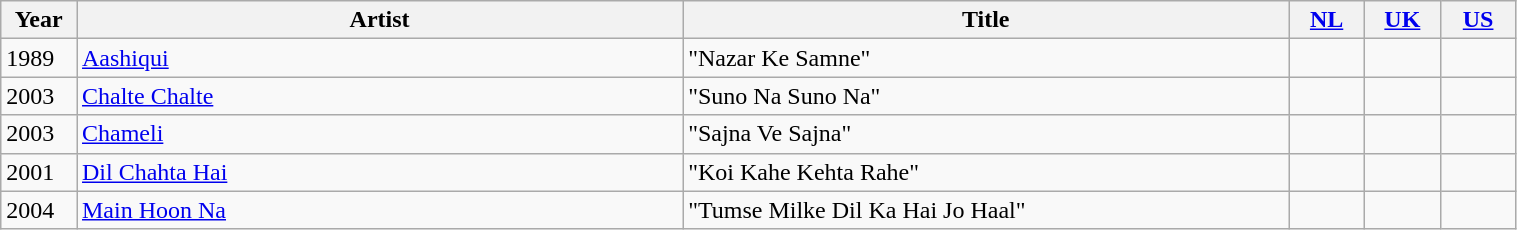<table class="wikitable sortable" width="80%">
<tr>
<th width="5%">Year</th>
<th width="40%">Artist</th>
<th width="40%">Title</th>
<th width="5%"><a href='#'>NL</a></th>
<th width="5%"><a href='#'>UK</a></th>
<th width="5%"><a href='#'>US</a></th>
</tr>
<tr>
<td>1989</td>
<td><a href='#'>Aashiqui</a></td>
<td>"Nazar Ke Samne"</td>
<td></td>
<td></td>
<td></td>
</tr>
<tr>
<td>2003</td>
<td><a href='#'>Chalte Chalte</a></td>
<td>"Suno Na Suno Na"</td>
<td></td>
<td></td>
<td></td>
</tr>
<tr>
<td>2003</td>
<td><a href='#'>Chameli</a></td>
<td>"Sajna Ve Sajna"</td>
<td></td>
<td></td>
<td></td>
</tr>
<tr>
<td>2001</td>
<td><a href='#'>Dil Chahta Hai</a></td>
<td>"Koi Kahe Kehta Rahe"</td>
<td></td>
<td></td>
<td></td>
</tr>
<tr>
<td>2004</td>
<td><a href='#'>Main Hoon Na</a></td>
<td>"Tumse Milke Dil Ka Hai Jo Haal"</td>
<td></td>
<td></td>
<td></td>
</tr>
</table>
